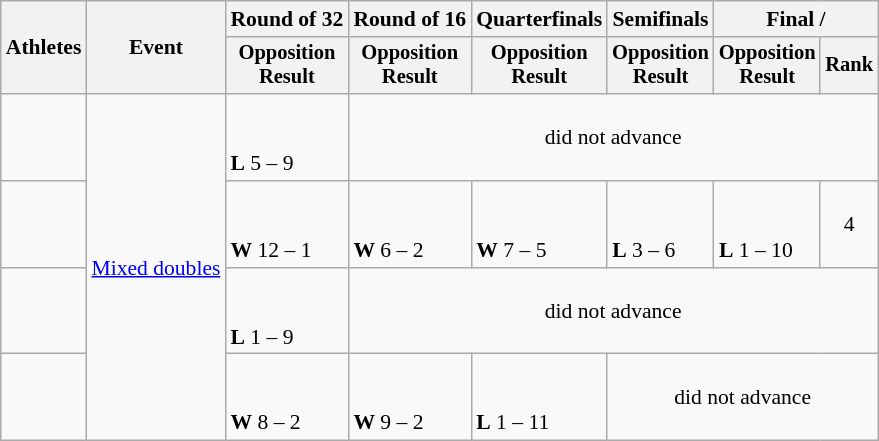<table class="wikitable" style="font-size:90%">
<tr>
<th rowspan=2>Athletes</th>
<th rowspan=2>Event</th>
<th>Round of 32</th>
<th>Round of 16</th>
<th>Quarterfinals</th>
<th>Semifinals</th>
<th colspan=2>Final / </th>
</tr>
<tr style="font-size:95%">
<th>Opposition<br>Result</th>
<th>Opposition<br>Result</th>
<th>Opposition<br>Result</th>
<th>Opposition<br>Result</th>
<th>Opposition<br>Result</th>
<th>Rank</th>
</tr>
<tr>
<td><br></td>
<td rowspan=4><a href='#'>Mixed doubles</a></td>
<td><br><br><strong>L</strong> 5 – 9</td>
<td align=center colspan=5>did not advance</td>
</tr>
<tr>
<td><br></td>
<td><br><br><strong>W</strong> 12 – 1</td>
<td><br><br><strong>W</strong> 6 – 2</td>
<td><br><br><strong>W</strong> 7 – 5</td>
<td><br><br><strong>L</strong> 3 – 6</td>
<td><br><br><strong>L</strong> 1 – 10</td>
<td align=center>4</td>
</tr>
<tr>
<td><br></td>
<td><br><br><strong>L</strong> 1 – 9</td>
<td align=center colspan=5>did not advance</td>
</tr>
<tr>
<td><br></td>
<td><br><br><strong>W</strong> 8 – 2</td>
<td><br><br><strong>W</strong> 9 – 2</td>
<td><br><br><strong>L</strong> 1 – 11</td>
<td align=center colspan=3>did not advance</td>
</tr>
</table>
